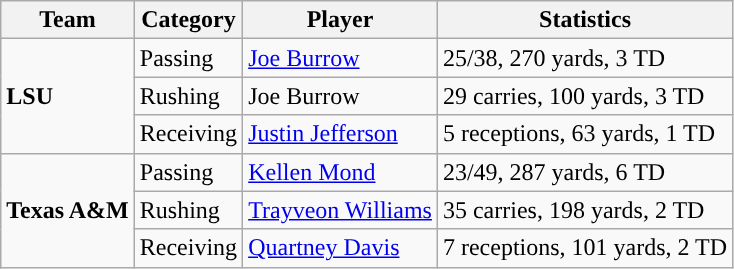<table class="wikitable">
<tr>
<th>Team</th>
<th>Category</th>
<th>Player</th>
<th>Statistics</th>
</tr>
<tr>
<td rowspan=3><strong>LSU</strong></td>
<td>Passing</td>
<td><a href='#'>Joe Burrow</a></td>
<td>25/38, 270 yards, 3 TD</td>
</tr>
<tr>
<td>Rushing</td>
<td>Joe Burrow</td>
<td>29 carries, 100 yards, 3 TD</td>
</tr>
<tr>
<td>Receiving</td>
<td><a href='#'>Justin Jefferson</a></td>
<td>5 receptions, 63 yards, 1 TD</td>
</tr>
<tr>
<td rowspan=3><strong>Texas A&M</strong></td>
<td>Passing</td>
<td><a href='#'>Kellen Mond</a></td>
<td>23/49, 287 yards, 6 TD</td>
</tr>
<tr>
<td>Rushing</td>
<td><a href='#'>Trayveon Williams</a></td>
<td>35 carries, 198 yards, 2 TD</td>
</tr>
<tr>
<td>Receiving</td>
<td><a href='#'>Quartney Davis</a></td>
<td>7 receptions, 101 yards, 2 TD</td>
</tr>
</table>
